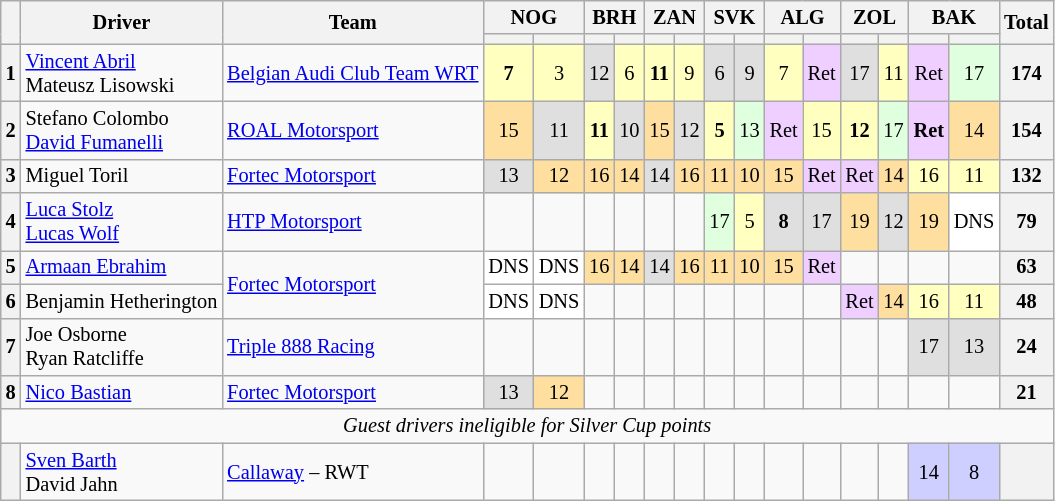<table class="wikitable" style="font-size: 85%; text-align:center;">
<tr>
<th rowspan=2></th>
<th rowspan=2>Driver</th>
<th rowspan=2>Team</th>
<th colspan=2>NOG<br></th>
<th colspan=2>BRH<br></th>
<th colspan=2>ZAN<br></th>
<th colspan=2>SVK<br></th>
<th colspan=2>ALG<br></th>
<th colspan=2>ZOL<br></th>
<th colspan=2>BAK<br></th>
<th rowspan=2>Total</th>
</tr>
<tr>
<th></th>
<th></th>
<th></th>
<th></th>
<th></th>
<th></th>
<th></th>
<th></th>
<th></th>
<th></th>
<th></th>
<th></th>
<th></th>
<th></th>
</tr>
<tr>
<th>1</th>
<td align=left> <a href='#'>Vincent Abril</a><br> Mateusz Lisowski</td>
<td align=left> <a href='#'>Belgian Audi Club Team WRT</a></td>
<td style="background:#FFFFBF;"><strong>7</strong></td>
<td style="background:#FFFFBF;">3</td>
<td style="background:#DFDFDF;">12</td>
<td style="background:#FFFFBF;">6</td>
<td style="background:#FFFFBF;"><strong>11</strong></td>
<td style="background:#FFFFBF;">9</td>
<td style="background:#DFDFDF;">6</td>
<td style="background:#DFDFDF;">9</td>
<td style="background:#FFFFBF;">7</td>
<td style="background:#EFCFFF;">Ret</td>
<td style="background:#DFDFDF;">17</td>
<td style="background:#FFFFBF;">11</td>
<td style="background:#EFCFFF;">Ret</td>
<td style="background:#DFFFDF;">17</td>
<th>174</th>
</tr>
<tr>
<th>2</th>
<td align=left> Stefano Colombo<br> <a href='#'>David Fumanelli</a></td>
<td align=left> <a href='#'>ROAL Motorsport</a></td>
<td style="background:#FFDF9F;">15</td>
<td style="background:#DFDFDF;">11</td>
<td style="background:#FFFFBF;"><strong>11</strong></td>
<td style="background:#DFDFDF;">10</td>
<td style="background:#FFDF9F;">15</td>
<td style="background:#DFDFDF;">12</td>
<td style="background:#FFFFBF;"><strong>5</strong></td>
<td style="background:#DFFFDF;">13</td>
<td style="background:#EFCFFF;">Ret</td>
<td style="background:#FFFFBF;">15</td>
<td style="background:#FFFFBF;"><strong>12</strong></td>
<td style="background:#DFFFDF;">17</td>
<td style="background:#EFCFFF;"><strong>Ret</strong></td>
<td style="background:#FFDF9F;">14</td>
<th>154</th>
</tr>
<tr>
<th>3</th>
<td align=left> Miguel Toril</td>
<td align=left> <a href='#'>Fortec Motorsport</a></td>
<td style="background:#DFDFDF;">13</td>
<td style="background:#FFDF9F;">12</td>
<td style="background:#FFDF9F;">16</td>
<td style="background:#FFDF9F;">14</td>
<td style="background:#DFDFDF;">14</td>
<td style="background:#FFDF9F;">16</td>
<td style="background:#FFDF9F;">11</td>
<td style="background:#FFDF9F;">10</td>
<td style="background:#FFDF9F;">15</td>
<td style="background:#EFCFFF;">Ret</td>
<td style="background:#EFCFFF;">Ret</td>
<td style="background:#FFDF9F;">14</td>
<td style="background:#FFFFBF;">16</td>
<td style="background:#FFFFBF;">11</td>
<th>132</th>
</tr>
<tr>
<th>4</th>
<td align=left> <a href='#'>Luca Stolz</a><br> <a href='#'>Lucas Wolf</a></td>
<td align=left> <a href='#'>HTP Motorsport</a></td>
<td></td>
<td></td>
<td></td>
<td></td>
<td></td>
<td></td>
<td style="background:#DFFFDF;">17</td>
<td style="background:#FFFFBF;">5</td>
<td style="background:#DFDFDF;"><strong>8</strong></td>
<td style="background:#DFDFDF;">17</td>
<td style="background:#FFDF9F;">19</td>
<td style="background:#DFDFDF;">12</td>
<td style="background:#FFDF9F;">19</td>
<td style="background:#FFFFFF;">DNS</td>
<th>79</th>
</tr>
<tr>
<th>5</th>
<td align=left> <a href='#'>Armaan Ebrahim</a></td>
<td align=left rowspan=2> <a href='#'>Fortec Motorsport</a></td>
<td style="background:#FFFFFF;">DNS</td>
<td style="background:#FFFFFF;">DNS</td>
<td style="background:#FFDF9F;">16</td>
<td style="background:#FFDF9F;">14</td>
<td style="background:#DFDFDF;">14</td>
<td style="background:#FFDF9F;">16</td>
<td style="background:#FFDF9F;">11</td>
<td style="background:#FFDF9F;">10</td>
<td style="background:#FFDF9F;">15</td>
<td style="background:#EFCFFF;">Ret</td>
<td></td>
<td></td>
<td></td>
<td></td>
<th>63</th>
</tr>
<tr>
<th>6</th>
<td align=left> Benjamin Hetherington</td>
<td style="background:#FFFFFF;">DNS</td>
<td style="background:#FFFFFF;">DNS</td>
<td></td>
<td></td>
<td></td>
<td></td>
<td></td>
<td></td>
<td></td>
<td></td>
<td style="background:#EFCFFF;">Ret</td>
<td style="background:#FFDF9F;">14</td>
<td style="background:#FFFFBF;">16</td>
<td style="background:#FFFFBF;">11</td>
<th>48</th>
</tr>
<tr>
<th>7</th>
<td align=left> Joe Osborne<br> Ryan Ratcliffe</td>
<td align=left> <a href='#'>Triple 888 Racing</a></td>
<td></td>
<td></td>
<td></td>
<td></td>
<td></td>
<td></td>
<td></td>
<td></td>
<td></td>
<td></td>
<td></td>
<td></td>
<td style="background:#DFDFDF;">17</td>
<td style="background:#DFDFDF;">13</td>
<th>24</th>
</tr>
<tr>
<th>8</th>
<td align=left> <a href='#'>Nico Bastian</a></td>
<td align=left> <a href='#'>Fortec Motorsport</a></td>
<td style="background:#DFDFDF;">13</td>
<td style="background:#FFDF9F;">12</td>
<td></td>
<td></td>
<td></td>
<td></td>
<td></td>
<td></td>
<td></td>
<td></td>
<td></td>
<td></td>
<td></td>
<td></td>
<th>21</th>
</tr>
<tr>
<td colspan=18 align=center><em>Guest drivers ineligible for Silver Cup points</em></td>
</tr>
<tr>
<th></th>
<td align=left> <a href='#'>Sven Barth</a><br> David Jahn</td>
<td align=left> <a href='#'>Callaway</a> – RWT</td>
<td></td>
<td></td>
<td></td>
<td></td>
<td></td>
<td></td>
<td></td>
<td></td>
<td></td>
<td></td>
<td></td>
<td></td>
<td style="background:#CFCFFF;">14</td>
<td style="background:#CFCFFF;">8</td>
<th></th>
</tr>
</table>
